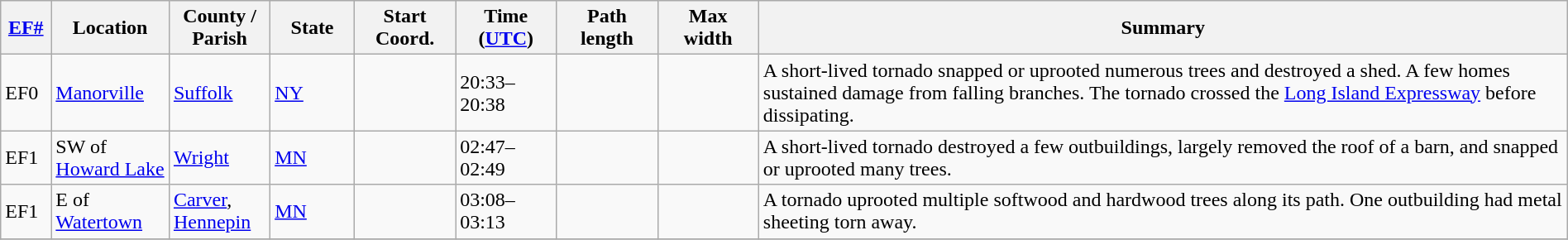<table class="wikitable sortable" style="width:100%;">
<tr>
<th scope="col"  style="width:3%; text-align:center;"><a href='#'>EF#</a></th>
<th scope="col"  style="width:7%; text-align:center;" class="unsortable">Location</th>
<th scope="col"  style="width:6%; text-align:center;" class="unsortable">County / Parish</th>
<th scope="col"  style="width:5%; text-align:center;">State</th>
<th scope="col"  style="width:6%; text-align:center;">Start Coord.</th>
<th scope="col"  style="width:6%; text-align:center;">Time (<a href='#'>UTC</a>)</th>
<th scope="col"  style="width:6%; text-align:center;">Path length</th>
<th scope="col"  style="width:6%; text-align:center;">Max width</th>
<th scope="col" class="unsortable" style="width:48%; text-align:center;">Summary</th>
</tr>
<tr>
<td bgcolor=>EF0</td>
<td><a href='#'>Manorville</a></td>
<td><a href='#'>Suffolk</a></td>
<td><a href='#'>NY</a></td>
<td></td>
<td>20:33–20:38</td>
<td></td>
<td></td>
<td>A short-lived tornado snapped or uprooted numerous trees and destroyed a shed. A few homes sustained damage from falling branches. The tornado crossed the <a href='#'>Long Island Expressway</a> before dissipating.</td>
</tr>
<tr>
<td bgcolor=>EF1</td>
<td>SW of <a href='#'>Howard Lake</a></td>
<td><a href='#'>Wright</a></td>
<td><a href='#'>MN</a></td>
<td></td>
<td>02:47–02:49</td>
<td></td>
<td></td>
<td>A short-lived tornado destroyed a few outbuildings, largely removed the roof of a barn, and snapped or uprooted many trees.</td>
</tr>
<tr>
<td bgcolor=>EF1</td>
<td>E of <a href='#'>Watertown</a></td>
<td><a href='#'>Carver</a>, <a href='#'>Hennepin</a></td>
<td><a href='#'>MN</a></td>
<td></td>
<td>03:08–03:13</td>
<td></td>
<td></td>
<td>A tornado uprooted multiple softwood and hardwood trees along its path. One outbuilding had metal sheeting torn away.</td>
</tr>
<tr>
</tr>
</table>
